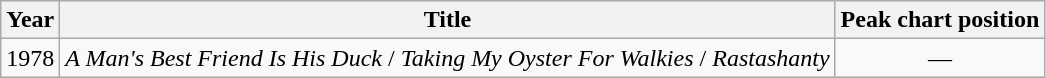<table class="wikitable" style="text-align: center">
<tr>
<th>Year</th>
<th>Title</th>
<th>Peak chart position</th>
</tr>
<tr>
<td>1978</td>
<td style="text-align: left"><em>A Man's Best Friend Is His Duck</em> / <em>Taking My Oyster For Walkies</em> / <em>Rastashanty </em></td>
<td>—</td>
</tr>
</table>
